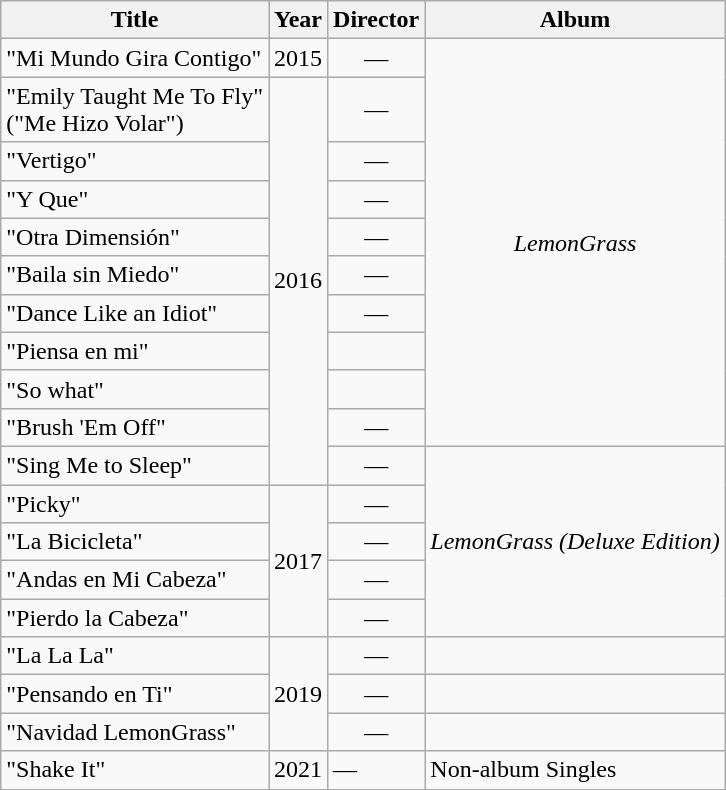<table class="wikitable">
<tr>
<th>Title</th>
<th>Year</th>
<th>Director</th>
<th>Album</th>
</tr>
<tr>
<td>"Mi Mundo Gira Contigo"</td>
<td>2015</td>
<td style="text-align: center;">—</td>
<td rowspan="10" style="text-align: center;"><em>LemonGrass</em></td>
</tr>
<tr>
<td>"Emily Taught Me To Fly"<br>("Me Hizo Volar")</td>
<td rowspan="10">2016</td>
<td style="text-align: center;">—</td>
</tr>
<tr>
<td>"Vertigo"</td>
<td style="text-align: center;">—</td>
</tr>
<tr>
<td>"Y Que"</td>
<td style="text-align: center;">—</td>
</tr>
<tr>
<td>"Otra Dimensión"</td>
<td style="text-align: center;">—</td>
</tr>
<tr>
<td>"Baila sin Miedo"</td>
<td style="text-align: center;">—</td>
</tr>
<tr>
<td>"Dance Like an Idiot"</td>
<td style="text-align: center;">—</td>
</tr>
<tr>
<td>"Piensa en mi"</td>
<td></td>
</tr>
<tr>
<td>"So what"</td>
<td></td>
</tr>
<tr>
<td>"Brush 'Em Off"</td>
<td style="text-align: center;">—</td>
</tr>
<tr>
<td>"Sing Me to Sleep"</td>
<td style="text-align: center;">—</td>
<td rowspan="5"><em>LemonGrass (Deluxe Edition)</em></td>
</tr>
<tr>
<td>"Picky"</td>
<td rowspan="4">2017</td>
<td style="text-align: center;">—</td>
</tr>
<tr>
<td>"La Bicicleta"</td>
<td style="text-align: center;">—</td>
</tr>
<tr>
<td>"Andas en Mi Cabeza"</td>
<td style="text-align: center;">—</td>
</tr>
<tr>
<td>"Pierdo la Cabeza"</td>
<td style="text-align: center;">—</td>
</tr>
<tr>
<td>"La La La"</td>
<td rowspan="3">2019</td>
<td style="text-align: center;">—</td>
<td></td>
</tr>
<tr>
<td>"Pensando en Ti"</td>
<td style="text-align: center;">—</td>
<td></td>
</tr>
<tr>
<td>"Navidad LemonGrass"</td>
<td style="text-align: center;">—</td>
<td></td>
</tr>
<tr>
<td>"Shake It"</td>
<td>2021</td>
<td>—</td>
<td>Non-album Singles</td>
</tr>
</table>
